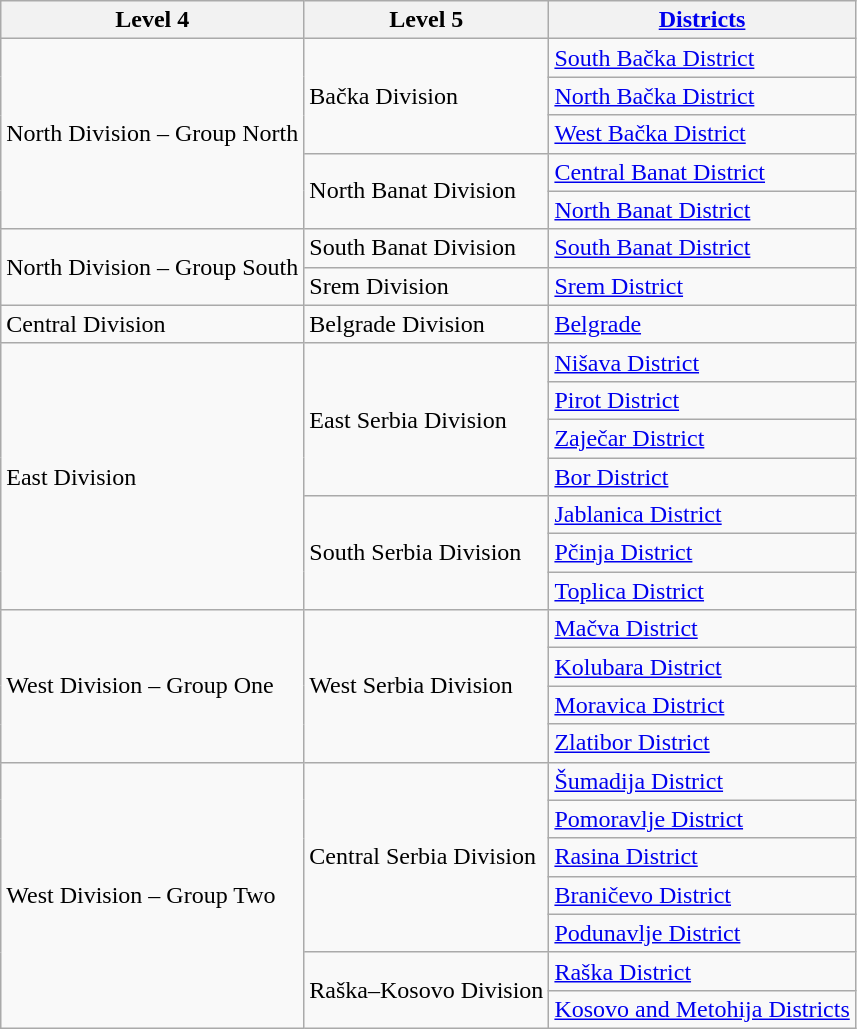<table class="wikitable">
<tr>
<th>Level 4</th>
<th>Level 5</th>
<th><a href='#'>Districts</a></th>
</tr>
<tr>
<td rowspan=5>North Division – Group North</td>
<td rowspan=3>Bačka Division</td>
<td><a href='#'>South Bačka District</a></td>
</tr>
<tr>
<td><a href='#'>North Bačka District</a></td>
</tr>
<tr>
<td><a href='#'>West Bačka District</a></td>
</tr>
<tr>
<td rowspan=2>North Banat Division</td>
<td><a href='#'>Central Banat District</a></td>
</tr>
<tr>
<td><a href='#'>North Banat District</a></td>
</tr>
<tr>
<td rowspan=2>North Division – Group South</td>
<td>South Banat Division</td>
<td><a href='#'>South Banat District</a></td>
</tr>
<tr>
<td>Srem Division</td>
<td><a href='#'>Srem District</a></td>
</tr>
<tr>
<td>Central Division</td>
<td>Belgrade Division</td>
<td><a href='#'>Belgrade</a></td>
</tr>
<tr>
<td rowspan=7>East Division</td>
<td rowspan=4>East Serbia Division</td>
<td><a href='#'>Nišava District</a></td>
</tr>
<tr>
<td><a href='#'>Pirot District</a></td>
</tr>
<tr>
<td><a href='#'>Zaječar District</a></td>
</tr>
<tr>
<td><a href='#'>Bor District</a></td>
</tr>
<tr>
<td rowspan=3>South Serbia Division</td>
<td><a href='#'>Jablanica District</a></td>
</tr>
<tr>
<td><a href='#'>Pčinja District</a></td>
</tr>
<tr>
<td><a href='#'>Toplica District</a></td>
</tr>
<tr>
<td rowspan=4>West Division – Group One</td>
<td rowspan=4>West Serbia Division</td>
<td><a href='#'>Mačva District</a></td>
</tr>
<tr>
<td><a href='#'>Kolubara District</a></td>
</tr>
<tr>
<td><a href='#'>Moravica District</a></td>
</tr>
<tr>
<td><a href='#'>Zlatibor District</a></td>
</tr>
<tr>
<td rowspan=7>West Division – Group Two</td>
<td rowspan=5>Central Serbia Division</td>
<td><a href='#'>Šumadija District</a></td>
</tr>
<tr>
<td><a href='#'>Pomoravlje District</a></td>
</tr>
<tr>
<td><a href='#'>Rasina District</a></td>
</tr>
<tr>
<td><a href='#'>Braničevo District</a></td>
</tr>
<tr>
<td><a href='#'>Podunavlje District</a></td>
</tr>
<tr>
<td rowspan=2>Raška–Kosovo Division</td>
<td><a href='#'>Raška District</a></td>
</tr>
<tr>
<td><a href='#'>Kosovo and Metohija Districts</a></td>
</tr>
</table>
